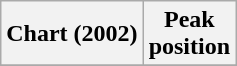<table class="wikitable sortable plainrowheaders" style="text-align:center">
<tr>
<th scope="col">Chart (2002)</th>
<th scope="col">Peak<br>position</th>
</tr>
<tr>
</tr>
</table>
